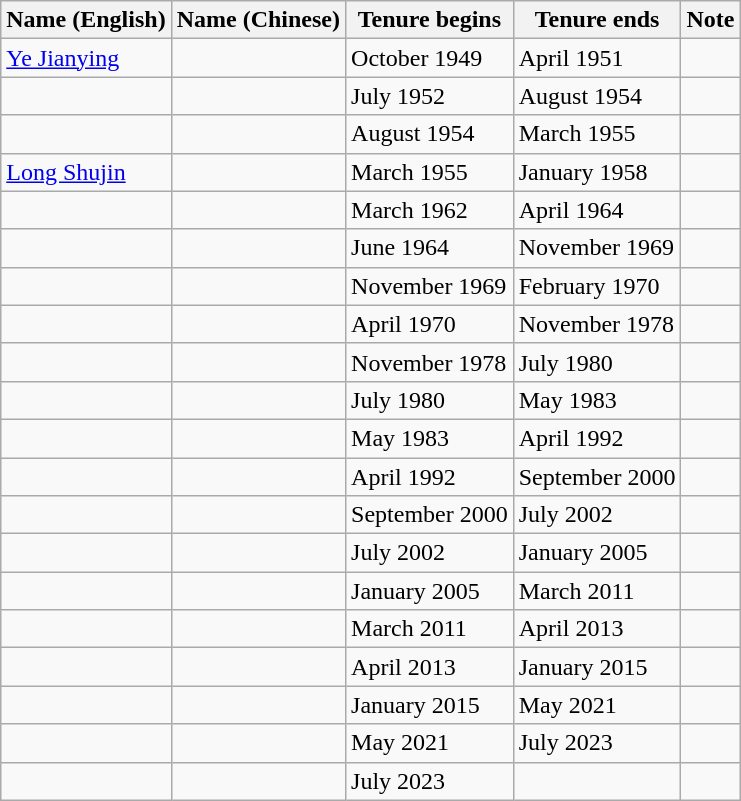<table class="wikitable">
<tr>
<th>Name (English)</th>
<th>Name (Chinese)</th>
<th>Tenure begins</th>
<th>Tenure ends</th>
<th>Note</th>
</tr>
<tr>
<td><a href='#'>Ye Jianying</a></td>
<td></td>
<td>October 1949</td>
<td>April 1951</td>
<td></td>
</tr>
<tr>
<td></td>
<td></td>
<td>July 1952</td>
<td>August 1954</td>
<td></td>
</tr>
<tr>
<td></td>
<td></td>
<td>August 1954</td>
<td>March 1955</td>
<td></td>
</tr>
<tr>
<td><a href='#'>Long Shujin</a></td>
<td></td>
<td>March 1955</td>
<td>January 1958</td>
<td></td>
</tr>
<tr>
<td></td>
<td></td>
<td>March 1962</td>
<td>April 1964</td>
<td></td>
</tr>
<tr>
<td></td>
<td></td>
<td>June 1964</td>
<td>November 1969</td>
<td></td>
</tr>
<tr>
<td></td>
<td></td>
<td>November 1969</td>
<td>February 1970</td>
<td></td>
</tr>
<tr>
<td></td>
<td></td>
<td>April 1970</td>
<td>November 1978</td>
<td></td>
</tr>
<tr>
<td></td>
<td></td>
<td>November 1978</td>
<td>July 1980</td>
<td></td>
</tr>
<tr>
<td></td>
<td></td>
<td>July 1980</td>
<td>May 1983</td>
<td></td>
</tr>
<tr>
<td></td>
<td></td>
<td>May 1983</td>
<td>April 1992</td>
<td></td>
</tr>
<tr>
<td></td>
<td></td>
<td>April 1992</td>
<td>September 2000</td>
<td></td>
</tr>
<tr>
<td></td>
<td></td>
<td>September 2000</td>
<td>July 2002</td>
<td></td>
</tr>
<tr>
<td></td>
<td></td>
<td>July 2002</td>
<td>January 2005</td>
<td></td>
</tr>
<tr>
<td></td>
<td></td>
<td>January 2005</td>
<td>March 2011</td>
<td></td>
</tr>
<tr>
<td></td>
<td></td>
<td>March 2011</td>
<td>April 2013</td>
<td></td>
</tr>
<tr>
<td></td>
<td></td>
<td>April 2013</td>
<td>January 2015</td>
<td></td>
</tr>
<tr>
<td></td>
<td></td>
<td>January 2015</td>
<td>May 2021</td>
<td></td>
</tr>
<tr>
<td></td>
<td></td>
<td>May 2021</td>
<td>July 2023</td>
<td></td>
</tr>
<tr>
<td></td>
<td></td>
<td>July 2023</td>
<td></td>
<td></td>
</tr>
</table>
